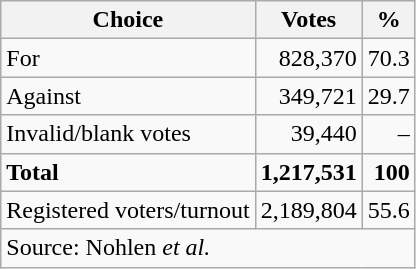<table class=wikitable style=text-align:right>
<tr>
<th>Choice</th>
<th>Votes</th>
<th>%</th>
</tr>
<tr>
<td align=left>For</td>
<td>828,370</td>
<td>70.3</td>
</tr>
<tr>
<td align=left>Against</td>
<td>349,721</td>
<td>29.7</td>
</tr>
<tr>
<td align=left>Invalid/blank votes</td>
<td>39,440</td>
<td>–</td>
</tr>
<tr>
<td align=left><strong>Total</strong></td>
<td><strong>1,217,531</strong></td>
<td><strong>100</strong></td>
</tr>
<tr>
<td align=left>Registered voters/turnout</td>
<td>2,189,804</td>
<td>55.6</td>
</tr>
<tr>
<td colspan=3 align=left>Source: Nohlen <em>et al.</em></td>
</tr>
</table>
